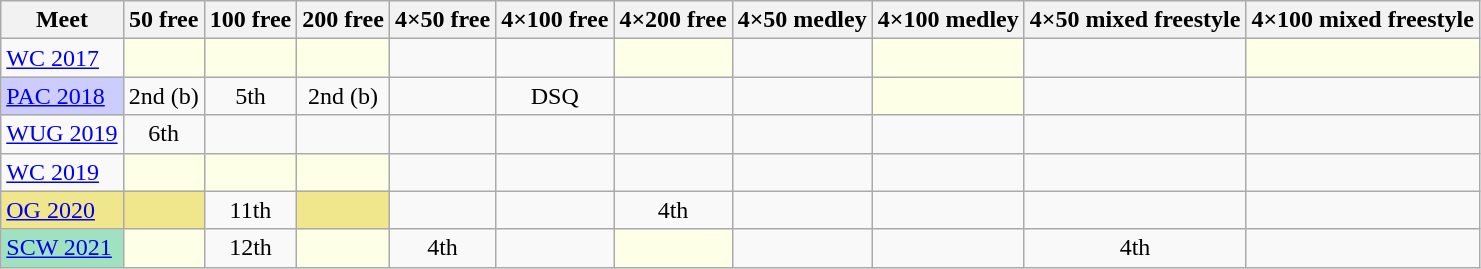<table class="sortable wikitable">
<tr>
<th>Meet</th>
<th class="unsortable">50 free</th>
<th class="unsortable">100 free</th>
<th class="unsortable">200 free</th>
<th class="unsortable">4×50 free</th>
<th class="unsortable">4×100 free</th>
<th class="unsortable">4×200 free</th>
<th class="unsortable">4×50 medley</th>
<th class="unsortable">4×100 medley</th>
<th class="unsortable">4×50 mixed freestyle</th>
<th class="unsortable">4×100 mixed freestyle</th>
</tr>
<tr>
<td><a href='#'>WC 2017</a></td>
<td style="background:#fdffe7"></td>
<td style="background:#fdffe7"></td>
<td style="background:#fdffe7"></td>
<td></td>
<td align="center"></td>
<td style="background:#fdffe7"></td>
<td></td>
<td style="background:#fdffe7"></td>
<td></td>
<td style="background:#fdffe7"></td>
</tr>
<tr>
<td style="background:#ccccff"><a href='#'>PAC 2018</a></td>
<td align="center">2nd (b)</td>
<td align="center">5th</td>
<td align="center">2nd (b)</td>
<td></td>
<td align="center">DSQ</td>
<td align="center"></td>
<td></td>
<td style="background:#fdffe7"></td>
<td></td>
<td></td>
</tr>
<tr>
<td><a href='#'>WUG 2019</a></td>
<td align="center">6th</td>
<td align="center"></td>
<td align="center"></td>
<td></td>
<td align="center"></td>
<td align="center"></td>
<td></td>
<td align="center"></td>
<td></td>
<td></td>
</tr>
<tr>
<td><a href='#'>WC 2019</a></td>
<td style="background:#fdffe7"></td>
<td style="background:#fdffe7"></td>
<td style="background:#fdffe7"></td>
<td></td>
<td align="center"></td>
<td align="center"></td>
<td></td>
<td align="center"></td>
<td></td>
<td align="center"></td>
</tr>
<tr>
<td style="background:#f0e68c"><a href='#'>OG 2020</a></td>
<td style="background:#f0e68c"></td>
<td align="center">11th</td>
<td style="background:#f0e68c"></td>
<td></td>
<td align="center"></td>
<td align="center">4th</td>
<td></td>
<td align="center"></td>
<td></td>
<td></td>
</tr>
<tr>
<td style="background:#9fe2bf"><a href='#'>SCW 2021</a></td>
<td style="background:#fdffe7"></td>
<td align="center">12th</td>
<td style="background:#fdffe7"></td>
<td align="center">4th</td>
<td align="center"></td>
<td style="background:#fdffe7"></td>
<td align="center"></td>
<td align="center"></td>
<td align="center">4th</td>
<td></td>
</tr>
</table>
